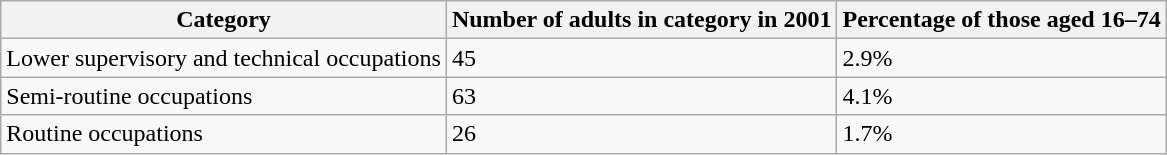<table class="wikitable">
<tr>
<th>Category</th>
<th>Number of adults in category in 2001</th>
<th>Percentage of those aged 16–74</th>
</tr>
<tr>
<td>Lower supervisory and technical occupations</td>
<td>45</td>
<td>2.9%</td>
</tr>
<tr>
<td>Semi-routine occupations</td>
<td>63</td>
<td>4.1%</td>
</tr>
<tr>
<td>Routine occupations</td>
<td>26</td>
<td>1.7%</td>
</tr>
</table>
